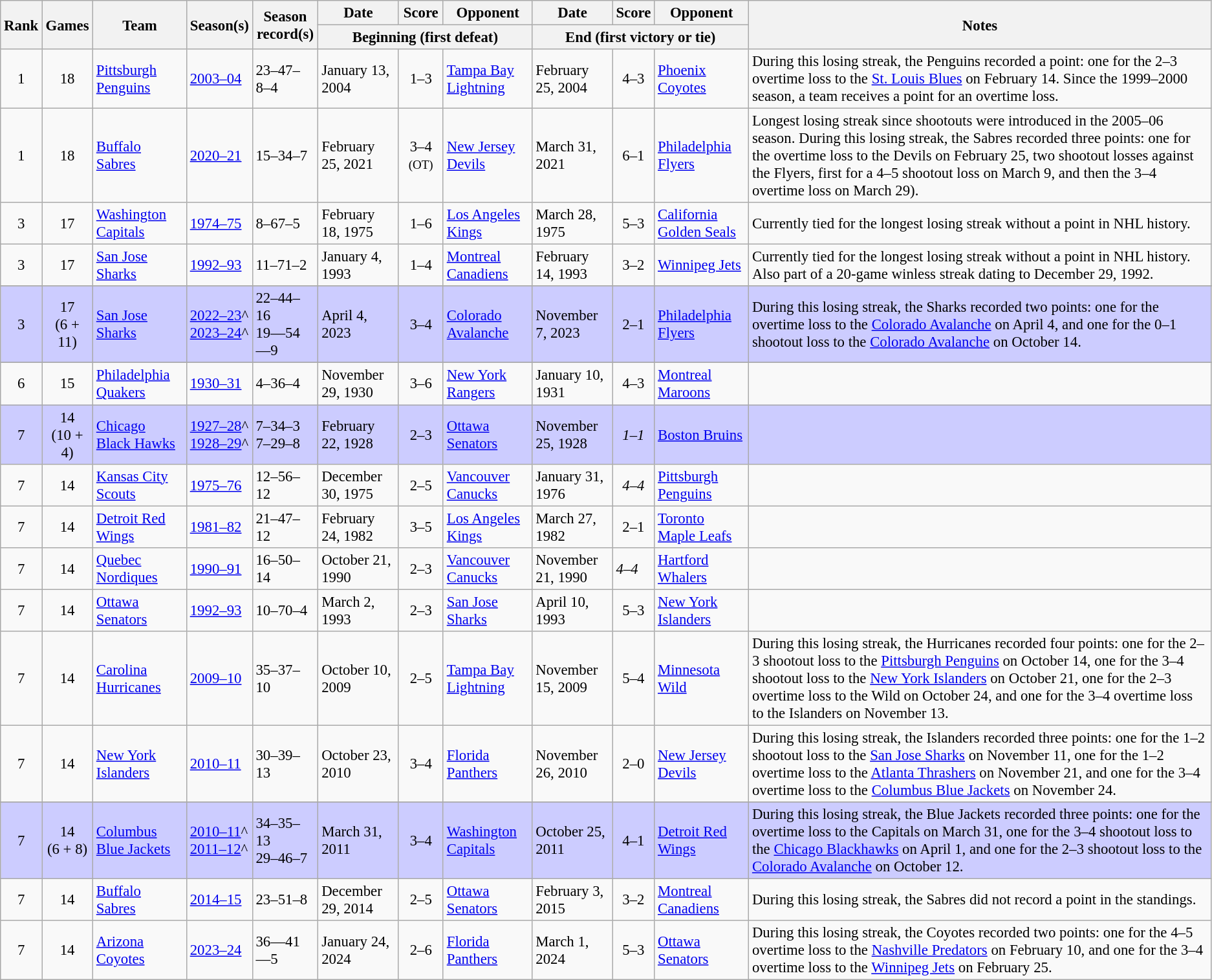<table class="wikitable sortable" style="font-size:95%">
<tr>
<th rowspan="2">Rank</th>
<th rowspan="2">Games</th>
<th rowspan="2">Team</th>
<th rowspan="2">Season(s)</th>
<th rowspan="2">Season<br>record(s)</th>
<th>Date</th>
<th class="unsortable">Score</th>
<th>Opponent</th>
<th>Date</th>
<th class="unsortable">Score</th>
<th>Opponent</th>
<th rowspan="2" class="unsortable">Notes</th>
</tr>
<tr class="unsortable">
<th colspan="3">Beginning (first defeat)</th>
<th colspan="3">End (first victory or tie)</th>
</tr>
<tr>
<td align="center">1 </td>
<td align="center">18</td>
<td><a href='#'>Pittsburgh Penguins</a></td>
<td><a href='#'>2003–04</a></td>
<td>23–47–8–4</td>
<td>January 13, 2004</td>
<td align="center">1–3</td>
<td><a href='#'>Tampa Bay Lightning</a></td>
<td>February 25, 2004</td>
<td align="center">4–3 </td>
<td><a href='#'>Phoenix Coyotes</a></td>
<td>During this losing streak, the Penguins recorded a point: one for the 2–3 overtime loss to the <a href='#'>St. Louis Blues</a> on February 14. Since the 1999–2000 season, a team receives a point for an overtime loss.</td>
</tr>
<tr>
<td align="center">1 </td>
<td align="center">18</td>
<td><a href='#'>Buffalo Sabres</a></td>
<td><a href='#'>2020–21</a></td>
<td>15–34–7</td>
<td>February 25, 2021</td>
<td align="center">3–4 <small>(OT)</small></td>
<td><a href='#'>New Jersey Devils</a></td>
<td>March 31, 2021</td>
<td align="center">6–1</td>
<td><a href='#'>Philadelphia Flyers</a></td>
<td>Longest losing streak since shootouts were introduced in the 2005–06 season. During this losing streak, the Sabres recorded three points: one for the overtime loss to the Devils on February 25, two shootout losses against the Flyers, first for a 4–5 shootout loss on March 9, and then the 3–4 overtime loss on March 29).</td>
</tr>
<tr>
<td align="center">3 </td>
<td align="center">17</td>
<td><a href='#'>Washington Capitals</a></td>
<td><a href='#'>1974–75</a></td>
<td>8–67–5</td>
<td>February 18, 1975</td>
<td align="center">1–6</td>
<td><a href='#'>Los Angeles Kings</a></td>
<td>March 28, 1975</td>
<td align="center">5–3</td>
<td><a href='#'>California Golden Seals</a></td>
<td>Currently tied for the longest losing streak without a point in NHL history.</td>
</tr>
<tr>
<td align="center">3 </td>
<td align="center">17</td>
<td><a href='#'>San Jose Sharks</a></td>
<td><a href='#'>1992–93</a></td>
<td>11–71–2</td>
<td>January 4, 1993</td>
<td align="center">1–4</td>
<td><a href='#'>Montreal Canadiens</a></td>
<td>February 14, 1993</td>
<td align="center">3–2</td>
<td><a href='#'>Winnipeg Jets</a></td>
<td>Currently tied for the longest losing streak without a point in NHL history. Also part of a 20-game winless streak dating to December 29, 1992.</td>
</tr>
<tr>
</tr>
<tr bgcolor="#ccccff">
<td align="center">3 </td>
<td align="center">17<br>(6 + 11)</td>
<td><a href='#'>San Jose Sharks</a></td>
<td><a href='#'>2022–23</a>^<br> <a href='#'>2023–24</a>^</td>
<td>22–44–16<br>19—54—9</td>
<td>April 4, 2023</td>
<td align="center">3–4 </td>
<td><a href='#'>Colorado Avalanche</a></td>
<td>November 7, 2023</td>
<td align="center">2–1</td>
<td><a href='#'>Philadelphia Flyers</a></td>
<td>During this losing streak, the Sharks recorded two points: one for the overtime loss to the <a href='#'>Colorado Avalanche</a> on April 4, and one for the 0–1 shootout loss to the <a href='#'>Colorado Avalanche</a> on October 14.</td>
</tr>
<tr>
</tr>
<tr>
<td align="center">6</td>
<td align="center">15</td>
<td><a href='#'>Philadelphia Quakers</a></td>
<td><a href='#'>1930–31</a></td>
<td>4–36–4</td>
<td>November 29, 1930</td>
<td align="center">3–6</td>
<td><a href='#'>New York Rangers</a></td>
<td>January 10, 1931</td>
<td align="center">4–3 </td>
<td><a href='#'>Montreal Maroons</a></td>
<td></td>
</tr>
<tr bgcolor="#ccccff">
<td align="center">7 </td>
<td align="center">14<br>(10 + 4)</td>
<td><a href='#'>Chicago Black Hawks</a></td>
<td><a href='#'>1927–28</a>^<br> <a href='#'>1928–29</a>^</td>
<td>7–34–3<br>7–29–8</td>
<td>February 22, 1928</td>
<td align="center">2–3</td>
<td><a href='#'>Ottawa Senators</a></td>
<td>November 25, 1928</td>
<td align="center"><em>1–1</em> </td>
<td><a href='#'>Boston Bruins</a></td>
<td></td>
</tr>
<tr>
<td align="center">7 </td>
<td align="center">14</td>
<td><a href='#'>Kansas City Scouts</a></td>
<td><a href='#'>1975–76</a></td>
<td>12–56–12</td>
<td>December 30, 1975</td>
<td align="center">2–5</td>
<td><a href='#'>Vancouver Canucks</a></td>
<td>January 31, 1976</td>
<td align="center"><em>4–4</em></td>
<td><a href='#'>Pittsburgh Penguins</a></td>
<td></td>
</tr>
<tr>
<td align="center">7 </td>
<td align="center">14</td>
<td><a href='#'>Detroit Red Wings</a></td>
<td><a href='#'>1981–82</a></td>
<td>21–47–12</td>
<td>February 24, 1982</td>
<td align="center">3–5</td>
<td><a href='#'>Los Angeles Kings</a></td>
<td>March 27, 1982</td>
<td align="center">2–1</td>
<td><a href='#'>Toronto Maple Leafs</a></td>
<td></td>
</tr>
<tr>
<td align="center">7 </td>
<td align="center">14</td>
<td><a href='#'>Quebec Nordiques</a></td>
<td><a href='#'>1990–91</a></td>
<td>16–50–14</td>
<td>October 21, 1990</td>
<td align="center">2–3</td>
<td><a href='#'>Vancouver Canucks</a></td>
<td>November 21, 1990</td>
<td><em>4–4</em> </td>
<td><a href='#'>Hartford Whalers</a></td>
<td></td>
</tr>
<tr>
<td align="center">7 </td>
<td align="center">14</td>
<td><a href='#'>Ottawa Senators</a></td>
<td><a href='#'>1992–93</a></td>
<td>10–70–4</td>
<td>March 2, 1993</td>
<td align="center">2–3 </td>
<td><a href='#'>San Jose Sharks</a></td>
<td>April 10, 1993</td>
<td align="center">5–3</td>
<td><a href='#'>New York Islanders</a></td>
<td></td>
</tr>
<tr>
<td align="center">7 </td>
<td align="center">14</td>
<td><a href='#'>Carolina Hurricanes</a></td>
<td><a href='#'>2009–10</a></td>
<td>35–37–10</td>
<td>October 10, 2009</td>
<td align="center">2–5</td>
<td><a href='#'>Tampa Bay Lightning</a></td>
<td>November 15, 2009</td>
<td align="center">5–4 </td>
<td><a href='#'>Minnesota Wild</a></td>
<td>During this losing streak, the Hurricanes recorded four points: one for the 2–3 shootout loss to the <a href='#'>Pittsburgh Penguins</a> on October 14, one for the 3–4 shootout loss to the <a href='#'>New York Islanders</a> on October 21, one for the 2–3 overtime loss to the Wild on October 24, and one for the 3–4 overtime loss to the Islanders on November 13.</td>
</tr>
<tr>
<td align="center">7 </td>
<td align="center">14</td>
<td><a href='#'>New York Islanders</a></td>
<td><a href='#'>2010–11</a></td>
<td>30–39–13</td>
<td>October 23, 2010</td>
<td align="center">3–4</td>
<td><a href='#'>Florida Panthers</a></td>
<td>November 26, 2010</td>
<td align="center">2–0</td>
<td><a href='#'>New Jersey Devils</a></td>
<td>During this losing streak, the Islanders recorded three points: one for the 1–2 shootout loss to the <a href='#'>San Jose Sharks</a> on November 11, one for the 1–2 overtime loss to the <a href='#'>Atlanta Thrashers</a> on November 21, and one for the  3–4 overtime loss to the <a href='#'>Columbus Blue Jackets</a> on November 24.</td>
</tr>
<tr>
</tr>
<tr bgcolor="#ccccff">
<td align="center">7 </td>
<td align="center">14<br>(6 + 8)</td>
<td><a href='#'>Columbus Blue Jackets</a></td>
<td><a href='#'>2010–11</a>^<br> <a href='#'>2011–12</a>^</td>
<td>34–35–13<br>29–46–7</td>
<td>March 31, 2011</td>
<td align="center">3–4 </td>
<td><a href='#'>Washington Capitals</a></td>
<td>October 25, 2011</td>
<td align="center">4–1</td>
<td><a href='#'>Detroit Red Wings</a></td>
<td>During this losing streak, the Blue Jackets recorded three points: one for the overtime loss to the Capitals on March 31, one for the 3–4 shootout loss to the <a href='#'>Chicago Blackhawks</a> on April 1, and one for the 2–3 shootout loss to the <a href='#'>Colorado Avalanche</a> on October 12.</td>
</tr>
<tr>
<td align="center">7 </td>
<td align="center">14</td>
<td><a href='#'>Buffalo Sabres</a></td>
<td><a href='#'>2014–15</a></td>
<td>23–51–8</td>
<td>December 29, 2014</td>
<td align="center">2–5</td>
<td><a href='#'>Ottawa Senators</a></td>
<td>February 3, 2015</td>
<td align="center">3–2</td>
<td><a href='#'>Montreal Canadiens</a></td>
<td>During this losing streak, the Sabres did not record a point in the standings.</td>
</tr>
<tr>
<td align="center">7 </td>
<td align="center">14</td>
<td><a href='#'>Arizona Coyotes</a></td>
<td><a href='#'>2023–24</a></td>
<td>36—41—5</td>
<td>January 24, 2024</td>
<td align="center">2–6</td>
<td><a href='#'>Florida Panthers</a></td>
<td>March 1, 2024</td>
<td align="center">5–3</td>
<td><a href='#'>Ottawa Senators</a></td>
<td>During this losing streak, the Coyotes recorded two points: one for the 4–5 overtime loss to the <a href='#'>Nashville Predators</a> on February 10, and one for the 3–4 overtime loss to the <a href='#'>Winnipeg Jets</a> on February 25.</td>
</tr>
</table>
